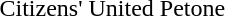<table>
<tr>
<td colspan=2></td>
<td colspan=2></td>
<td colspan=2> Citizens'</td>
<td colspan=2> United Petone</td>
</tr>
</table>
